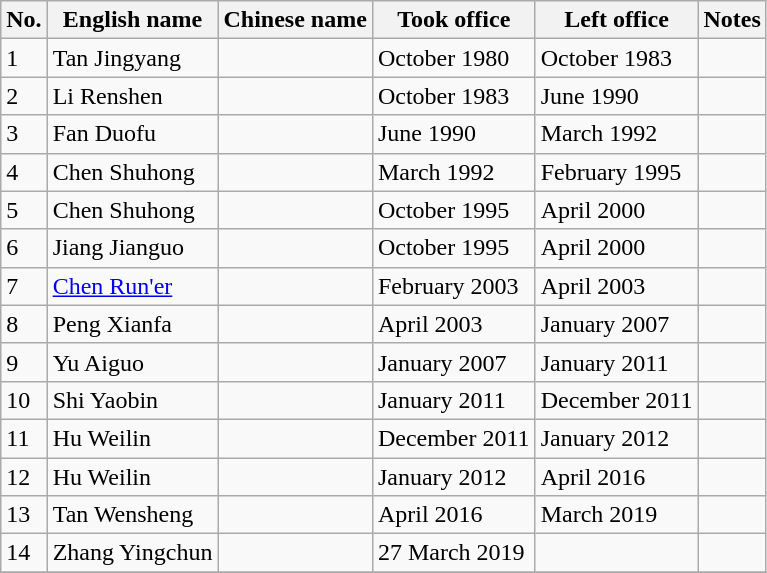<table class="wikitable">
<tr>
<th>No.</th>
<th>English name</th>
<th>Chinese name</th>
<th>Took office</th>
<th>Left office</th>
<th>Notes</th>
</tr>
<tr>
<td>1</td>
<td>Tan Jingyang</td>
<td></td>
<td>October 1980</td>
<td>October 1983</td>
<td></td>
</tr>
<tr>
<td>2</td>
<td>Li Renshen</td>
<td></td>
<td>October 1983</td>
<td>June 1990</td>
<td></td>
</tr>
<tr>
<td>3</td>
<td>Fan Duofu</td>
<td></td>
<td>June 1990</td>
<td>March 1992</td>
<td></td>
</tr>
<tr>
<td>4</td>
<td>Chen Shuhong</td>
<td></td>
<td>March 1992</td>
<td>February 1995</td>
<td></td>
</tr>
<tr>
<td>5</td>
<td>Chen Shuhong</td>
<td></td>
<td>October 1995</td>
<td>April 2000</td>
<td></td>
</tr>
<tr>
<td>6</td>
<td>Jiang Jianguo</td>
<td></td>
<td>October 1995</td>
<td>April 2000</td>
<td></td>
</tr>
<tr>
<td>7</td>
<td><a href='#'>Chen Run'er</a></td>
<td></td>
<td>February 2003</td>
<td>April 2003</td>
<td></td>
</tr>
<tr>
<td>8</td>
<td>Peng Xianfa</td>
<td></td>
<td>April 2003</td>
<td>January 2007</td>
<td></td>
</tr>
<tr>
<td>9</td>
<td>Yu Aiguo</td>
<td></td>
<td>January 2007</td>
<td>January 2011</td>
<td></td>
</tr>
<tr>
<td>10</td>
<td>Shi Yaobin</td>
<td></td>
<td>January 2011</td>
<td>December 2011</td>
<td></td>
</tr>
<tr>
<td>11</td>
<td>Hu Weilin</td>
<td></td>
<td>December 2011</td>
<td>January 2012</td>
<td></td>
</tr>
<tr>
<td>12</td>
<td>Hu Weilin</td>
<td></td>
<td>January 2012</td>
<td>April 2016</td>
<td></td>
</tr>
<tr>
<td>13</td>
<td>Tan Wensheng</td>
<td></td>
<td>April 2016</td>
<td>March 2019</td>
<td></td>
</tr>
<tr>
<td>14</td>
<td>Zhang Yingchun</td>
<td></td>
<td>27 March 2019</td>
<td></td>
<td></td>
</tr>
<tr>
</tr>
</table>
